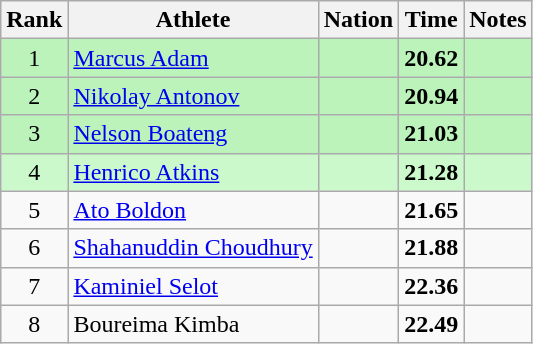<table class="wikitable sortable" style="text-align:center">
<tr>
<th>Rank</th>
<th>Athlete</th>
<th>Nation</th>
<th>Time</th>
<th>Notes</th>
</tr>
<tr style="background:#bbf3bb;">
<td>1</td>
<td align=left><a href='#'>Marcus Adam</a></td>
<td align=left></td>
<td><strong>20.62</strong></td>
<td></td>
</tr>
<tr style="background:#bbf3bb;">
<td>2</td>
<td align=left><a href='#'>Nikolay Antonov</a></td>
<td align=left></td>
<td><strong>20.94</strong></td>
<td></td>
</tr>
<tr style="background:#bbf3bb;">
<td>3</td>
<td align=left><a href='#'>Nelson Boateng</a></td>
<td align=left></td>
<td><strong>21.03</strong></td>
<td></td>
</tr>
<tr style="background:#ccf9cc;">
<td>4</td>
<td align=left><a href='#'>Henrico Atkins</a></td>
<td align=left></td>
<td><strong>21.28</strong></td>
<td></td>
</tr>
<tr>
<td>5</td>
<td align=left><a href='#'>Ato Boldon</a></td>
<td align=left></td>
<td><strong>21.65</strong></td>
<td></td>
</tr>
<tr>
<td>6</td>
<td align=left><a href='#'>Shahanuddin Choudhury</a></td>
<td align=left></td>
<td><strong>21.88</strong></td>
<td></td>
</tr>
<tr>
<td>7</td>
<td align=left><a href='#'>Kaminiel Selot</a></td>
<td align=left></td>
<td><strong>22.36</strong></td>
<td></td>
</tr>
<tr>
<td>8</td>
<td align=left>Boureima Kimba</td>
<td align=left></td>
<td><strong>22.49</strong></td>
<td></td>
</tr>
</table>
